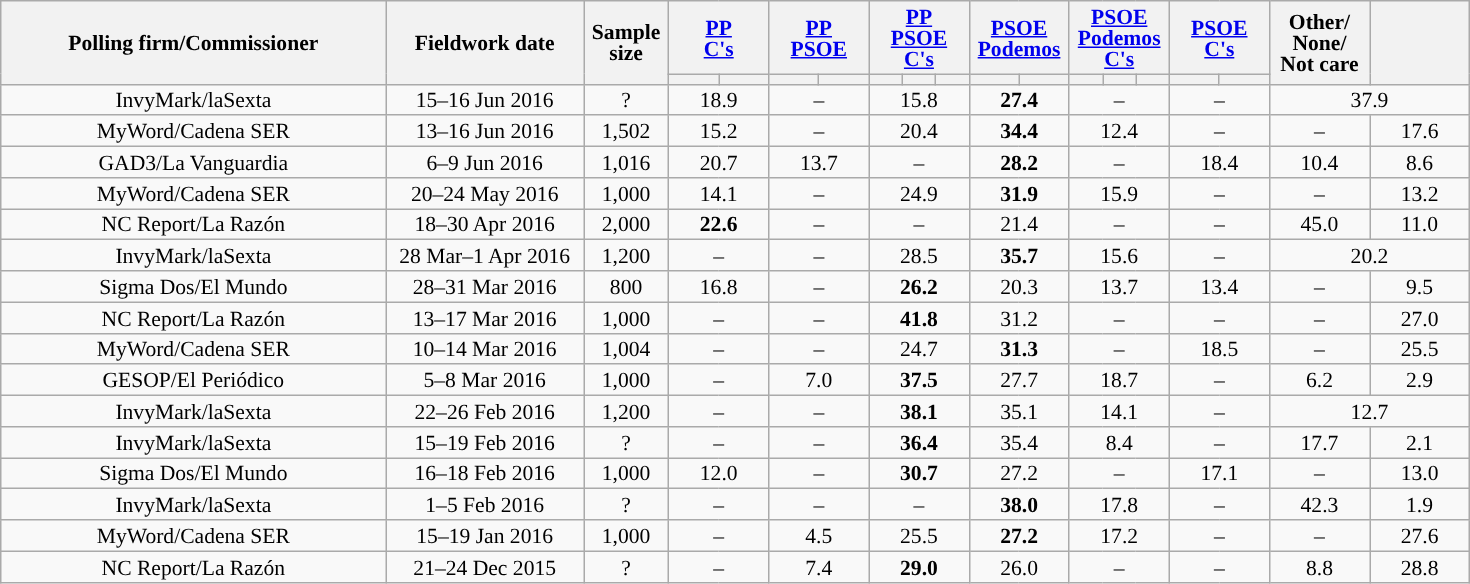<table class="wikitable collapsible collapsed" style="text-align:center; font-size:90%; line-height:14px;">
<tr style="height:42px;">
<th style="width:250px;" rowspan="2">Polling firm/Commissioner</th>
<th style="width:125px;" rowspan="2">Fieldwork date</th>
<th style="width:50px;" rowspan="2">Sample size</th>
<th style="width:60px;" colspan="2"><a href='#'>PP</a><br><a href='#'>C's</a></th>
<th style="width:60px;" colspan="2"><a href='#'>PP</a><br><a href='#'>PSOE</a></th>
<th style="width:60px;" colspan="3"><a href='#'>PP</a><br><a href='#'>PSOE</a><br><a href='#'>C's</a></th>
<th style="width:60px;" colspan="2"><a href='#'>PSOE</a><br><a href='#'>Podemos</a></th>
<th style="width:60px;" colspan="3"><a href='#'>PSOE</a><br><a href='#'>Podemos</a><br><a href='#'>C's</a></th>
<th style="width:60px;" colspan="2"><a href='#'>PSOE</a><br><a href='#'>C's</a></th>
<th style="width:60px;" rowspan="2">Other/<br>None/<br>Not care</th>
<th style="width:60px;" rowspan="2"></th>
</tr>
<tr>
<th style="color:inherit;background:"></th>
<th style="color:inherit;background:"></th>
<th style="color:inherit;background:"></th>
<th style="color:inherit;background:"></th>
<th style="color:inherit;background:"></th>
<th style="color:inherit;background:"></th>
<th style="color:inherit;background:"></th>
<th style="color:inherit;background:"></th>
<th style="color:inherit;background:"></th>
<th style="color:inherit;background:"></th>
<th style="color:inherit;background:"></th>
<th style="color:inherit;background:"></th>
<th style="color:inherit;background:"></th>
<th style="color:inherit;background:"></th>
</tr>
<tr>
<td>InvyMark/laSexta</td>
<td>15–16 Jun 2016</td>
<td>?</td>
<td colspan="2">18.9</td>
<td colspan="2">–</td>
<td colspan="3">15.8</td>
<td colspan="2" ><strong>27.4</strong></td>
<td colspan="3">–</td>
<td colspan="2">–</td>
<td colspan="2">37.9</td>
</tr>
<tr>
<td>MyWord/Cadena SER</td>
<td>13–16 Jun 2016</td>
<td>1,502</td>
<td colspan="2">15.2</td>
<td colspan="2">–</td>
<td colspan="3">20.4</td>
<td colspan="2" ><strong>34.4</strong></td>
<td colspan="3">12.4</td>
<td colspan="2">–</td>
<td>–</td>
<td>17.6</td>
</tr>
<tr>
<td>GAD3/La Vanguardia</td>
<td>6–9 Jun 2016</td>
<td>1,016</td>
<td colspan="2">20.7</td>
<td colspan="2">13.7</td>
<td colspan="3">–</td>
<td colspan="2" ><strong>28.2</strong></td>
<td colspan="3">–</td>
<td colspan="2">18.4</td>
<td>10.4</td>
<td>8.6</td>
</tr>
<tr>
<td>MyWord/Cadena SER</td>
<td>20–24 May 2016</td>
<td>1,000</td>
<td colspan="2">14.1</td>
<td colspan="2">–</td>
<td colspan="3">24.9</td>
<td colspan="2" ><strong>31.9</strong></td>
<td colspan="3">15.9</td>
<td colspan="2">–</td>
<td>–</td>
<td>13.2</td>
</tr>
<tr>
<td>NC Report/La Razón</td>
<td>18–30 Apr 2016</td>
<td>2,000</td>
<td colspan="2" ><strong>22.6</strong></td>
<td colspan="2">–</td>
<td colspan="3">–</td>
<td colspan="2">21.4</td>
<td colspan="3">–</td>
<td colspan="2">–</td>
<td>45.0</td>
<td>11.0</td>
</tr>
<tr>
<td>InvyMark/laSexta</td>
<td>28 Mar–1 Apr 2016</td>
<td>1,200</td>
<td colspan="2">–</td>
<td colspan="2">–</td>
<td colspan="3">28.5</td>
<td colspan="2" ><strong>35.7</strong></td>
<td colspan="3">15.6</td>
<td colspan="2">–</td>
<td colspan="2">20.2</td>
</tr>
<tr>
<td>Sigma Dos/El Mundo</td>
<td>28–31 Mar 2016</td>
<td>800</td>
<td colspan="2">16.8</td>
<td colspan="2">–</td>
<td colspan="3" ><strong>26.2</strong></td>
<td colspan="2">20.3</td>
<td colspan="3">13.7</td>
<td colspan="2">13.4</td>
<td>–</td>
<td>9.5</td>
</tr>
<tr>
<td>NC Report/La Razón</td>
<td>13–17 Mar 2016</td>
<td>1,000</td>
<td colspan="2">–</td>
<td colspan="2">–</td>
<td colspan="3" ><strong>41.8</strong></td>
<td colspan="2">31.2</td>
<td colspan="3">–</td>
<td colspan="2">–</td>
<td>–</td>
<td>27.0</td>
</tr>
<tr>
<td>MyWord/Cadena SER</td>
<td>10–14 Mar 2016</td>
<td>1,004</td>
<td colspan="2">–</td>
<td colspan="2">–</td>
<td colspan="3">24.7</td>
<td colspan="2" ><strong>31.3</strong></td>
<td colspan="3">–</td>
<td colspan="2">18.5</td>
<td>–</td>
<td>25.5</td>
</tr>
<tr>
<td>GESOP/El Periódico</td>
<td>5–8 Mar 2016</td>
<td>1,000</td>
<td colspan="2">–</td>
<td colspan="2">7.0</td>
<td colspan="3" ><strong>37.5</strong></td>
<td colspan="2">27.7</td>
<td colspan="3">18.7</td>
<td colspan="2">–</td>
<td>6.2</td>
<td>2.9</td>
</tr>
<tr>
<td>InvyMark/laSexta</td>
<td>22–26 Feb 2016</td>
<td>1,200</td>
<td colspan="2">–</td>
<td colspan="2">–</td>
<td colspan="3" ><strong>38.1</strong></td>
<td colspan="2">35.1</td>
<td colspan="3">14.1</td>
<td colspan="2">–</td>
<td colspan="2">12.7</td>
</tr>
<tr>
<td>InvyMark/laSexta</td>
<td>15–19 Feb 2016</td>
<td>?</td>
<td colspan="2">–</td>
<td colspan="2">–</td>
<td colspan="3" ><strong>36.4</strong></td>
<td colspan="2">35.4</td>
<td colspan="3">8.4</td>
<td colspan="2">–</td>
<td>17.7</td>
<td>2.1</td>
</tr>
<tr>
<td>Sigma Dos/El Mundo</td>
<td>16–18 Feb 2016</td>
<td>1,000</td>
<td colspan="2">12.0</td>
<td colspan="2">–</td>
<td colspan="3" ><strong>30.7</strong></td>
<td colspan="2">27.2</td>
<td colspan="3">–</td>
<td colspan="2">17.1</td>
<td>–</td>
<td>13.0</td>
</tr>
<tr>
<td>InvyMark/laSexta</td>
<td>1–5 Feb 2016</td>
<td>?</td>
<td colspan="2">–</td>
<td colspan="2">–</td>
<td colspan="3">–</td>
<td colspan="2" ><strong>38.0</strong></td>
<td colspan="3">17.8</td>
<td colspan="2">–</td>
<td>42.3</td>
<td>1.9</td>
</tr>
<tr>
<td>MyWord/Cadena SER</td>
<td>15–19 Jan 2016</td>
<td>1,000</td>
<td colspan="2">–</td>
<td colspan="2">4.5</td>
<td colspan="3">25.5</td>
<td colspan="2" ><strong>27.2</strong></td>
<td colspan="3">17.2</td>
<td colspan="2">–</td>
<td>–</td>
<td>27.6</td>
</tr>
<tr>
<td>NC Report/La Razón</td>
<td>21–24 Dec 2015</td>
<td>?</td>
<td colspan="2">–</td>
<td colspan="2">7.4</td>
<td colspan="3" ><strong>29.0</strong></td>
<td colspan="2">26.0</td>
<td colspan="3">–</td>
<td colspan="2">–</td>
<td>8.8</td>
<td>28.8</td>
</tr>
</table>
